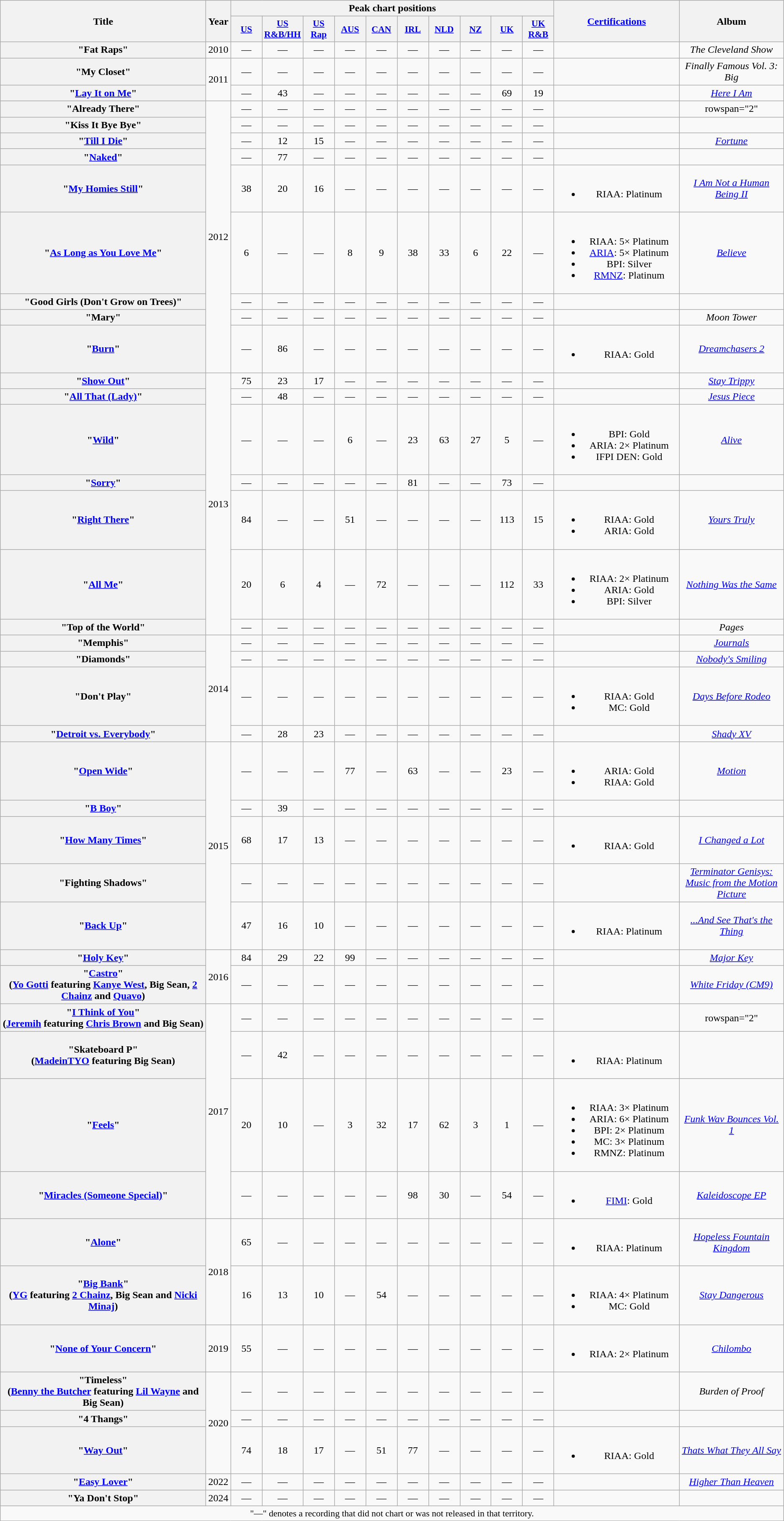<table class="wikitable plainrowheaders" style="text-align:center;">
<tr>
<th scope="col" rowspan="2" style="width:20em;">Title</th>
<th scope="col" rowspan="2">Year</th>
<th scope="col" colspan="10">Peak chart positions</th>
<th scope="col" rowspan="2" style="width:12em;"><a href='#'>Certifications</a></th>
<th scope="col" rowspan="2">Album</th>
</tr>
<tr>
<th scope="col" style="width:3em;font-size:90%;"><a href='#'>US</a><br></th>
<th scope="col" style="width:3em;font-size:90%;"><a href='#'>US<br>R&B/HH</a><br></th>
<th scope="col" style="width:3em;font-size:90%;"><a href='#'>US<br>Rap</a><br></th>
<th scope="col" style="width:3em;font-size:90%;"><a href='#'>AUS</a><br></th>
<th scope="col" style="width:3em;font-size:90%;"><a href='#'>CAN</a><br></th>
<th scope="col" style="width:3em;font-size:90%;"><a href='#'>IRL</a><br></th>
<th scope="col" style="width:3em;font-size:90%;"><a href='#'>NLD</a><br></th>
<th scope="col" style="width:3em;font-size:90%;"><a href='#'>NZ</a><br></th>
<th scope="col" style="width:3em;font-size:90%;"><a href='#'>UK</a><br></th>
<th scope="col" style="width:3em;font-size:90%;"><a href='#'>UK<br>R&B</a><br></th>
</tr>
<tr>
<th scope="row">"Fat Raps"<br></th>
<td>2010</td>
<td>—</td>
<td>—</td>
<td>—</td>
<td>—</td>
<td>—</td>
<td>—</td>
<td>—</td>
<td>—</td>
<td>—</td>
<td>—</td>
<td></td>
<td><em>The Cleveland Show</em></td>
</tr>
<tr>
<th scope="row">"My Closet"<br></th>
<td rowspan="2">2011</td>
<td>—</td>
<td>—</td>
<td>—</td>
<td>—</td>
<td>—</td>
<td>—</td>
<td>—</td>
<td>—</td>
<td>—</td>
<td>—</td>
<td></td>
<td><em>Finally Famous Vol. 3: Big</em></td>
</tr>
<tr>
<th scope="row">"<a href='#'>Lay It on Me</a>" <br></th>
<td>—</td>
<td>43</td>
<td>—</td>
<td>—</td>
<td>—</td>
<td>—</td>
<td>—</td>
<td>—</td>
<td>69</td>
<td>19</td>
<td></td>
<td><em><a href='#'>Here I Am</a></em></td>
</tr>
<tr>
<th scope="row">"Already There"<br></th>
<td rowspan="9">2012</td>
<td>—</td>
<td>—</td>
<td>—</td>
<td>—</td>
<td>—</td>
<td>—</td>
<td>—</td>
<td>—</td>
<td>—</td>
<td>—</td>
<td></td>
<td>rowspan="2" </td>
</tr>
<tr>
<th scope="row">"Kiss It Bye Bye"<br></th>
<td>—</td>
<td>—</td>
<td>—</td>
<td>—</td>
<td>—</td>
<td>—</td>
<td>—</td>
<td>—</td>
<td>—</td>
<td>—</td>
<td></td>
</tr>
<tr>
<th scope="row">"<a href='#'>Till I Die</a>" <br></th>
<td>—</td>
<td>12</td>
<td>15</td>
<td>—</td>
<td>—</td>
<td>—</td>
<td>—</td>
<td>—</td>
<td>—</td>
<td>—</td>
<td></td>
<td><em><a href='#'>Fortune</a></em></td>
</tr>
<tr>
<th scope="row">"<a href='#'>Naked</a>"<br></th>
<td>—</td>
<td>77</td>
<td>—</td>
<td>—</td>
<td>—</td>
<td>—</td>
<td>—</td>
<td>—</td>
<td>—</td>
<td>—</td>
<td></td>
<td></td>
</tr>
<tr>
<th scope="row">"<a href='#'>My Homies Still</a>"<br></th>
<td>38</td>
<td>20</td>
<td>16</td>
<td>—</td>
<td>—</td>
<td>—</td>
<td>—</td>
<td>—</td>
<td>—</td>
<td>—</td>
<td><br><ul><li>RIAA: Platinum</li></ul></td>
<td><em><a href='#'>I Am Not a Human Being II</a></em></td>
</tr>
<tr>
<th scope="row">"<a href='#'>As Long as You Love Me</a>" <br></th>
<td>6</td>
<td>—</td>
<td>—</td>
<td>8</td>
<td>9</td>
<td>38</td>
<td>33</td>
<td>6</td>
<td>22</td>
<td>—</td>
<td><br><ul><li>RIAA: 5× Platinum</li><li><a href='#'>ARIA</a>: 5× Platinum</li><li>BPI: Silver</li><li><a href='#'>RMNZ</a>: Platinum</li></ul></td>
<td><em><a href='#'>Believe</a></em></td>
</tr>
<tr>
<th scope="row">"Good Girls (Don't Grow on Trees)"<br></th>
<td>—</td>
<td>—</td>
<td>—</td>
<td>—</td>
<td>—</td>
<td>—</td>
<td>—</td>
<td>—</td>
<td>—</td>
<td>—</td>
<td></td>
<td></td>
</tr>
<tr>
<th scope="row">"Mary"<br></th>
<td>—</td>
<td>—</td>
<td>—</td>
<td>—</td>
<td>—</td>
<td>—</td>
<td>—</td>
<td>—</td>
<td>—</td>
<td>—</td>
<td></td>
<td><em>Moon Tower</em></td>
</tr>
<tr>
<th scope="row">"<a href='#'>Burn</a>" <br></th>
<td>—</td>
<td>86</td>
<td>—</td>
<td>—</td>
<td>—</td>
<td>—</td>
<td>—</td>
<td>—</td>
<td>—</td>
<td>—</td>
<td><br><ul><li>RIAA: Gold</li></ul></td>
<td><em><a href='#'>Dreamchasers 2</a></em></td>
</tr>
<tr>
<th scope="row">"<a href='#'>Show Out</a>"<br></th>
<td rowspan="7">2013</td>
<td>75</td>
<td>23</td>
<td>17</td>
<td>—</td>
<td>—</td>
<td>—</td>
<td>—</td>
<td>—</td>
<td>—</td>
<td>—</td>
<td></td>
<td><em><a href='#'>Stay Trippy</a></em></td>
</tr>
<tr>
<th scope="row">"<a href='#'>All That (Lady)</a>"<br></th>
<td>—</td>
<td>48</td>
<td>—</td>
<td>—</td>
<td>—</td>
<td>—</td>
<td>—</td>
<td>—</td>
<td>—</td>
<td>—</td>
<td></td>
<td><em><a href='#'>Jesus Piece</a></em></td>
</tr>
<tr>
<th scope="row">"<a href='#'>Wild</a>" <br></th>
<td>—</td>
<td>—</td>
<td>—</td>
<td>6</td>
<td>—</td>
<td>23</td>
<td>63</td>
<td>27</td>
<td>5</td>
<td>—</td>
<td><br><ul><li>BPI: Gold</li><li>ARIA: 2× Platinum</li><li>IFPI DEN: Gold</li></ul></td>
<td><em><a href='#'>Alive</a></em></td>
</tr>
<tr>
<th scope="row">"<a href='#'>Sorry</a>"<br></th>
<td>—</td>
<td>—</td>
<td>—</td>
<td>—</td>
<td>—</td>
<td>81</td>
<td>—</td>
<td>—</td>
<td>73</td>
<td>—</td>
<td></td>
<td></td>
</tr>
<tr>
<th scope="row">"<a href='#'>Right There</a>"<br></th>
<td>84</td>
<td>—</td>
<td>—</td>
<td>51</td>
<td>—</td>
<td>—</td>
<td>—</td>
<td>—</td>
<td>113</td>
<td>15</td>
<td><br><ul><li>RIAA: Gold</li><li>ARIA: Gold</li></ul></td>
<td><em><a href='#'>Yours Truly</a></em></td>
</tr>
<tr>
<th scope="row">"<a href='#'>All Me</a>"<br></th>
<td>20</td>
<td>6</td>
<td>4</td>
<td>—</td>
<td>72</td>
<td>—</td>
<td>—</td>
<td>—</td>
<td>112</td>
<td>33</td>
<td><br><ul><li>RIAA: 2× Platinum</li><li>ARIA: Gold</li><li>BPI: Silver</li></ul></td>
<td><em><a href='#'>Nothing Was the Same</a></em></td>
</tr>
<tr>
<th scope="row">"Top of the World"<br></th>
<td>—</td>
<td>—</td>
<td>—</td>
<td>—</td>
<td>—</td>
<td>—</td>
<td>—</td>
<td>—</td>
<td>—</td>
<td>—</td>
<td></td>
<td><em>Pages</em></td>
</tr>
<tr>
<th scope="row">"Memphis"<br></th>
<td rowspan="4">2014</td>
<td>—</td>
<td>—</td>
<td>—</td>
<td>—</td>
<td>—</td>
<td>—</td>
<td>—</td>
<td>—</td>
<td>—</td>
<td>—</td>
<td></td>
<td><em><a href='#'>Journals</a></em></td>
</tr>
<tr>
<th scope="row">"Diamonds"<br></th>
<td>—</td>
<td>—</td>
<td>—</td>
<td>—</td>
<td>—</td>
<td>—</td>
<td>—</td>
<td>—</td>
<td>—</td>
<td>—</td>
<td></td>
<td><em><a href='#'>Nobody's Smiling</a></em></td>
</tr>
<tr>
<th scope="row">"Don't Play"<br></th>
<td>—</td>
<td>—</td>
<td>—</td>
<td>—</td>
<td>—</td>
<td>—</td>
<td>—</td>
<td>—</td>
<td>—</td>
<td>—</td>
<td><br><ul><li>RIAA: Gold</li><li>MC: Gold</li></ul></td>
<td><em><a href='#'>Days Before Rodeo</a></em></td>
</tr>
<tr>
<th scope="row">"<a href='#'>Detroit vs. Everybody</a>"<br></th>
<td>—</td>
<td>28</td>
<td>23</td>
<td>—</td>
<td>—</td>
<td>—</td>
<td>—</td>
<td>—</td>
<td>—</td>
<td>—</td>
<td></td>
<td><em><a href='#'>Shady XV</a></em></td>
</tr>
<tr>
<th scope="row">"<a href='#'>Open Wide</a>"<br></th>
<td rowspan="5">2015</td>
<td>—</td>
<td>—</td>
<td>—</td>
<td>77</td>
<td>—</td>
<td>63</td>
<td>—</td>
<td>—</td>
<td>23</td>
<td>—</td>
<td><br><ul><li>ARIA: Gold</li><li>RIAA: Gold</li></ul></td>
<td><em><a href='#'>Motion</a></em></td>
</tr>
<tr>
<th scope="row">"<a href='#'>B Boy</a>"<br></th>
<td>—</td>
<td>39</td>
<td>—</td>
<td>—</td>
<td>—</td>
<td>—</td>
<td>—</td>
<td>—</td>
<td>—</td>
<td>—</td>
<td></td>
<td></td>
</tr>
<tr>
<th scope="row">"<a href='#'>How Many Times</a>"<br></th>
<td>68</td>
<td>17</td>
<td>13</td>
<td>—</td>
<td>—</td>
<td>—</td>
<td>—</td>
<td>—</td>
<td>—</td>
<td>—</td>
<td><br><ul><li>RIAA: Gold</li></ul></td>
<td><em><a href='#'>I Changed a Lot</a></em></td>
</tr>
<tr>
<th scope="row">"Fighting Shadows"<br></th>
<td>—</td>
<td>—</td>
<td>—</td>
<td>—</td>
<td>—</td>
<td>—</td>
<td>—</td>
<td>—</td>
<td>—</td>
<td>—</td>
<td></td>
<td><em><a href='#'>Terminator Genisys: Music from the Motion Picture</a></em></td>
</tr>
<tr>
<th scope="row">"<a href='#'>Back Up</a>"<br></th>
<td>47</td>
<td>16</td>
<td>10</td>
<td>—</td>
<td>—</td>
<td>—</td>
<td>—</td>
<td>—</td>
<td>—</td>
<td>—</td>
<td><br><ul><li>RIAA: Platinum</li></ul></td>
<td><em><a href='#'>...And See That's the Thing</a></em></td>
</tr>
<tr>
<th scope="row">"<a href='#'>Holy Key</a>"<br></th>
<td rowspan="2">2016</td>
<td>84</td>
<td>29</td>
<td>22</td>
<td>99</td>
<td>—</td>
<td>—</td>
<td>—</td>
<td>—</td>
<td>—</td>
<td>—</td>
<td></td>
<td><em><a href='#'>Major Key</a></em></td>
</tr>
<tr>
<th scope="row">"<a href='#'>Castro</a>"<br><span>(<a href='#'>Yo Gotti</a> featuring <a href='#'>Kanye West</a>, Big Sean, <a href='#'>2 Chainz</a> and <a href='#'>Quavo</a>)</span></th>
<td>—</td>
<td>—</td>
<td>—</td>
<td>—</td>
<td>—</td>
<td>—</td>
<td>—</td>
<td>—</td>
<td>—</td>
<td>—</td>
<td></td>
<td><em><a href='#'>White Friday (CM9)</a></em></td>
</tr>
<tr>
<th scope="row">"<a href='#'>I Think of You</a>"<br><span>(<a href='#'>Jeremih</a> featuring <a href='#'>Chris Brown</a> and Big Sean)</span></th>
<td rowspan="4">2017</td>
<td>—</td>
<td>—</td>
<td>—</td>
<td>—</td>
<td>—</td>
<td>—</td>
<td>—</td>
<td>—</td>
<td>—</td>
<td>—</td>
<td></td>
<td>rowspan="2" </td>
</tr>
<tr>
<th scope="row">"Skateboard P"<br><span>(<a href='#'>MadeinTYO</a> featuring Big Sean)</span></th>
<td>—</td>
<td>42<br></td>
<td>—</td>
<td>—</td>
<td>—</td>
<td>—</td>
<td>—</td>
<td>—</td>
<td>—</td>
<td>—</td>
<td><br><ul><li>RIAA: Platinum</li></ul></td>
</tr>
<tr>
<th scope="row">"<a href='#'>Feels</a>"<br></th>
<td>20</td>
<td>10</td>
<td>—</td>
<td>3</td>
<td>32</td>
<td>17</td>
<td>62</td>
<td>3</td>
<td>1</td>
<td>—</td>
<td><br><ul><li>RIAA: 3× Platinum</li><li>ARIA: 6× Platinum</li><li>BPI: 2× Platinum</li><li>MC: 3× Platinum</li><li>RMNZ: Platinum</li></ul></td>
<td><em><a href='#'>Funk Wav Bounces Vol. 1</a></em></td>
</tr>
<tr>
<th scope="row">"<a href='#'>Miracles (Someone Special)</a>"<br></th>
<td>—</td>
<td>—</td>
<td>—</td>
<td>—</td>
<td>—</td>
<td>98<br></td>
<td>30<br></td>
<td>—</td>
<td>54<br></td>
<td>—</td>
<td><br><ul><li><a href='#'>FIMI</a>: Gold</li></ul></td>
<td><em><a href='#'>Kaleidoscope EP</a></em></td>
</tr>
<tr>
<th scope="row">"<a href='#'>Alone</a>"<br></th>
<td rowspan="2">2018</td>
<td>65</td>
<td>—</td>
<td>—</td>
<td>—</td>
<td>—</td>
<td>—</td>
<td>—</td>
<td>—</td>
<td>—</td>
<td>—</td>
<td><br><ul><li>RIAA: Platinum</li></ul></td>
<td><em><a href='#'>Hopeless Fountain Kingdom</a></em></td>
</tr>
<tr>
<th scope="row">"<a href='#'>Big Bank</a>"<br><span>(<a href='#'>YG</a> featuring <a href='#'>2 Chainz</a>, Big Sean and <a href='#'>Nicki Minaj</a>)</span></th>
<td>16</td>
<td>13</td>
<td>10</td>
<td>—</td>
<td>54</td>
<td>—</td>
<td>—</td>
<td>—</td>
<td>—</td>
<td>—</td>
<td><br><ul><li>RIAA: 4× Platinum</li><li>MC: Gold</li></ul></td>
<td><em><a href='#'>Stay Dangerous</a></em></td>
</tr>
<tr>
<th scope="row">"<a href='#'>None of Your Concern</a>"<br></th>
<td>2019</td>
<td>55<br></td>
<td>—</td>
<td>—</td>
<td>—</td>
<td>—</td>
<td>—</td>
<td>—</td>
<td>—</td>
<td>—</td>
<td>—</td>
<td><br><ul><li>RIAA: 2× Platinum</li></ul></td>
<td><em><a href='#'>Chilombo</a></em></td>
</tr>
<tr>
<th scope="row">"Timeless"<br><span>(<a href='#'>Benny the Butcher</a> featuring <a href='#'>Lil Wayne</a> and Big Sean)</span></th>
<td rowspan="3">2020</td>
<td>—</td>
<td>—</td>
<td>—</td>
<td>—</td>
<td>—</td>
<td>—</td>
<td>—</td>
<td>—</td>
<td>—</td>
<td>—</td>
<td></td>
<td><em>Burden of Proof</em></td>
</tr>
<tr>
<th scope="row">"4 Thangs"<br></th>
<td>—</td>
<td>—</td>
<td>—</td>
<td>—</td>
<td>—</td>
<td>—</td>
<td>—</td>
<td>—</td>
<td>—</td>
<td>—</td>
<td></td>
<td></td>
</tr>
<tr>
<th scope="row">"<a href='#'>Way Out</a>"<br></th>
<td>74</td>
<td>18</td>
<td>17</td>
<td>—</td>
<td>51</td>
<td>77</td>
<td>—</td>
<td>—</td>
<td>—</td>
<td>—</td>
<td><br><ul><li>RIAA: Gold</li></ul></td>
<td><em><a href='#'>Thats What They All Say</a></em></td>
</tr>
<tr>
<th scope="row">"<a href='#'>Easy Lover</a>"<br></th>
<td>2022</td>
<td>—</td>
<td>—</td>
<td>—</td>
<td>—</td>
<td>—</td>
<td>—</td>
<td>—</td>
<td>—</td>
<td>—</td>
<td>—</td>
<td></td>
<td><em><a href='#'>Higher Than Heaven</a></em></td>
</tr>
<tr>
<th scope="row">"Ya Don't Stop"<br></th>
<td>2024</td>
<td>—</td>
<td>—</td>
<td>—</td>
<td>—</td>
<td>—</td>
<td>—</td>
<td>—</td>
<td>—</td>
<td>—</td>
<td>—</td>
<td></td>
<td></td>
</tr>
<tr>
<td colspan="14" style="font-size:90%">"—" denotes a recording that did not chart or was not released in that territory.</td>
</tr>
</table>
